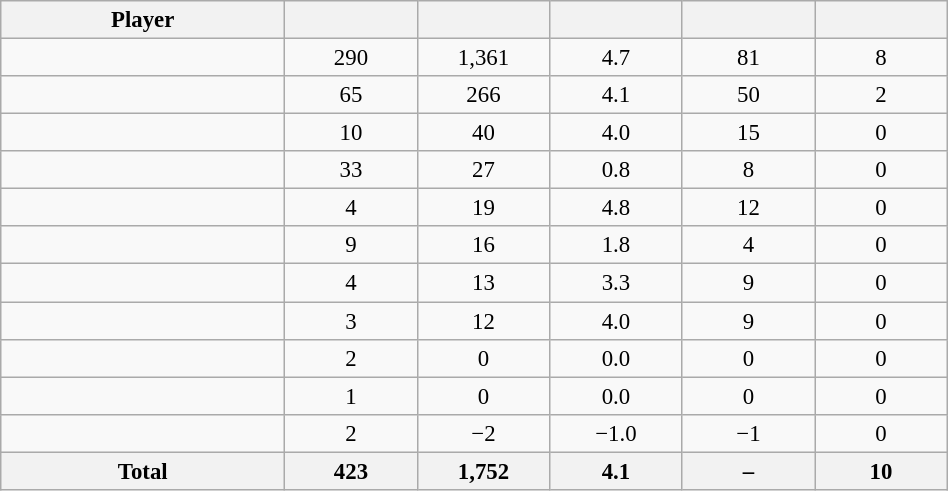<table class="wikitable sortable" style="text-align:center; width:50%; font-size:95%;">
<tr>
<th width="30%">Player</th>
<th width="14%"></th>
<th width="14%"></th>
<th width="14%"></th>
<th width="14%"></th>
<th width="14%"></th>
</tr>
<tr>
<td align=left></td>
<td>290</td>
<td>1,361</td>
<td>4.7</td>
<td>81</td>
<td>8</td>
</tr>
<tr>
<td align=left></td>
<td>65</td>
<td>266</td>
<td>4.1</td>
<td>50</td>
<td>2</td>
</tr>
<tr>
<td align=left></td>
<td>10</td>
<td>40</td>
<td>4.0</td>
<td>15</td>
<td>0</td>
</tr>
<tr>
<td align=left></td>
<td>33</td>
<td>27</td>
<td>0.8</td>
<td>8</td>
<td>0</td>
</tr>
<tr>
<td align=left></td>
<td>4</td>
<td>19</td>
<td>4.8</td>
<td>12</td>
<td>0</td>
</tr>
<tr>
<td align=left></td>
<td>9</td>
<td>16</td>
<td>1.8</td>
<td>4</td>
<td>0</td>
</tr>
<tr>
<td align=left></td>
<td>4</td>
<td>13</td>
<td>3.3</td>
<td>9</td>
<td>0</td>
</tr>
<tr>
<td align=left></td>
<td>3</td>
<td>12</td>
<td>4.0</td>
<td>9</td>
<td>0</td>
</tr>
<tr>
<td align=left></td>
<td>2</td>
<td>0</td>
<td>0.0</td>
<td>0</td>
<td>0</td>
</tr>
<tr>
<td align=left></td>
<td>1</td>
<td>0</td>
<td>0.0</td>
<td>0</td>
<td>0</td>
</tr>
<tr>
<td align=left></td>
<td>2</td>
<td>−2</td>
<td>−1.0</td>
<td>−1</td>
<td>0</td>
</tr>
<tr>
<th>Total</th>
<th>423</th>
<th>1,752</th>
<th>4.1</th>
<th>–</th>
<th>10</th>
</tr>
</table>
